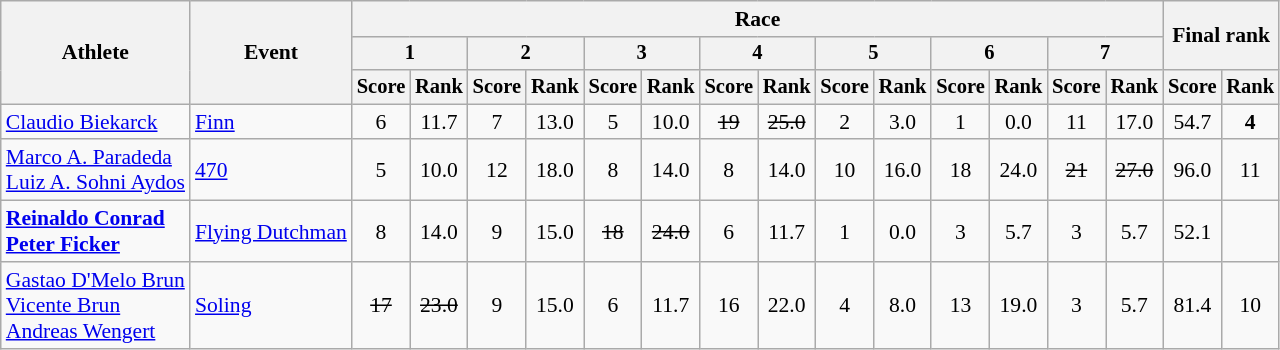<table class="wikitable" style="font-size:90%">
<tr>
<th rowspan="3">Athlete</th>
<th rowspan="3">Event</th>
<th colspan="14">Race</th>
<th rowspan=2 colspan="2">Final rank</th>
</tr>
<tr style="font-size:95%">
<th colspan="2">1</th>
<th colspan="2">2</th>
<th colspan="2">3</th>
<th colspan="2">4</th>
<th colspan="2">5</th>
<th colspan="2">6</th>
<th colspan="2">7</th>
</tr>
<tr style="font-size:95%">
<th>Score</th>
<th>Rank</th>
<th>Score</th>
<th>Rank</th>
<th>Score</th>
<th>Rank</th>
<th>Score</th>
<th>Rank</th>
<th>Score</th>
<th>Rank</th>
<th>Score</th>
<th>Rank</th>
<th>Score</th>
<th>Rank</th>
<th>Score</th>
<th>Rank</th>
</tr>
<tr align=center>
<td align=left><a href='#'>Claudio Biekarck</a></td>
<td align=left><a href='#'>Finn</a></td>
<td>6</td>
<td>11.7</td>
<td>7</td>
<td>13.0</td>
<td>5</td>
<td>10.0</td>
<td><s>19</s></td>
<td><s>25.0</s></td>
<td>2</td>
<td>3.0</td>
<td>1</td>
<td>0.0</td>
<td>11</td>
<td>17.0</td>
<td>54.7</td>
<td><strong>4</strong></td>
</tr>
<tr align=center>
<td align=left><a href='#'>Marco A. Paradeda</a><br><a href='#'>Luiz A. Sohni Aydos</a></td>
<td align=left><a href='#'>470</a></td>
<td>5</td>
<td>10.0</td>
<td>12</td>
<td>18.0</td>
<td>8</td>
<td>14.0</td>
<td>8</td>
<td>14.0</td>
<td>10</td>
<td>16.0</td>
<td>18</td>
<td>24.0</td>
<td><s>21</s></td>
<td><s>27.0</s></td>
<td>96.0</td>
<td>11</td>
</tr>
<tr align=center>
<td align=left><strong><a href='#'>Reinaldo Conrad</a><br><a href='#'>Peter Ficker</a></strong></td>
<td align=left><a href='#'>Flying Dutchman</a></td>
<td>8</td>
<td>14.0</td>
<td>9</td>
<td>15.0</td>
<td><s>18</s></td>
<td><s>24.0</s></td>
<td>6</td>
<td>11.7</td>
<td>1</td>
<td>0.0</td>
<td>3</td>
<td>5.7</td>
<td>3</td>
<td>5.7</td>
<td>52.1</td>
<td></td>
</tr>
<tr align=center>
<td align=left><a href='#'>Gastao D'Melo Brun</a><br><a href='#'>Vicente Brun</a><br><a href='#'>Andreas Wengert</a></td>
<td align=left><a href='#'>Soling</a></td>
<td><s>17</s></td>
<td><s>23.0</s></td>
<td>9</td>
<td>15.0</td>
<td>6</td>
<td>11.7</td>
<td>16</td>
<td>22.0</td>
<td>4</td>
<td>8.0</td>
<td>13</td>
<td>19.0</td>
<td>3</td>
<td>5.7</td>
<td>81.4</td>
<td>10</td>
</tr>
</table>
